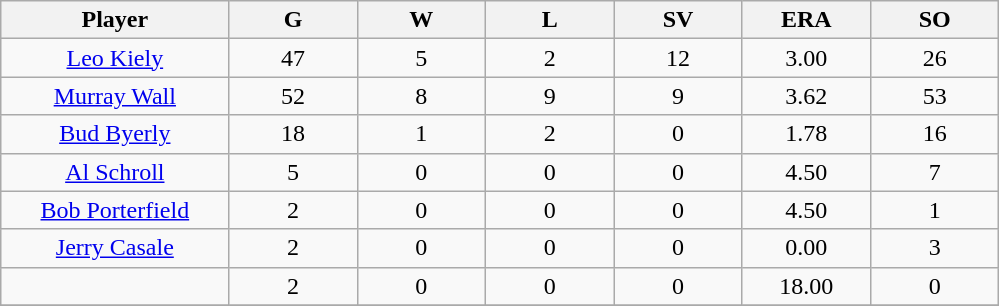<table class="wikitable sortable">
<tr>
<th bgcolor="#DDDDFF" width="16%">Player</th>
<th bgcolor="#DDDDFF" width="9%">G</th>
<th bgcolor="#DDDDFF" width="9%">W</th>
<th bgcolor="#DDDDFF" width="9%">L</th>
<th bgcolor="#DDDDFF" width="9%">SV</th>
<th bgcolor="#DDDDFF" width="9%">ERA</th>
<th bgcolor="#DDDDFF" width="9%">SO</th>
</tr>
<tr align="center">
<td><a href='#'>Leo Kiely</a></td>
<td>47</td>
<td>5</td>
<td>2</td>
<td>12</td>
<td>3.00</td>
<td>26</td>
</tr>
<tr align=center>
<td><a href='#'>Murray Wall</a></td>
<td>52</td>
<td>8</td>
<td>9</td>
<td>9</td>
<td>3.62</td>
<td>53</td>
</tr>
<tr align="center">
<td><a href='#'>Bud Byerly</a></td>
<td>18</td>
<td>1</td>
<td>2</td>
<td>0</td>
<td>1.78</td>
<td>16</td>
</tr>
<tr align="center">
<td><a href='#'>Al Schroll</a></td>
<td>5</td>
<td>0</td>
<td>0</td>
<td>0</td>
<td>4.50</td>
<td>7</td>
</tr>
<tr align="center">
<td><a href='#'>Bob Porterfield</a></td>
<td>2</td>
<td>0</td>
<td>0</td>
<td>0</td>
<td>4.50</td>
<td>1</td>
</tr>
<tr align="center">
<td><a href='#'>Jerry Casale</a></td>
<td>2</td>
<td>0</td>
<td>0</td>
<td>0</td>
<td>0.00</td>
<td>3</td>
</tr>
<tr align="center">
<td></td>
<td>2</td>
<td>0</td>
<td>0</td>
<td>0</td>
<td>18.00</td>
<td>0</td>
</tr>
<tr align="center">
</tr>
</table>
